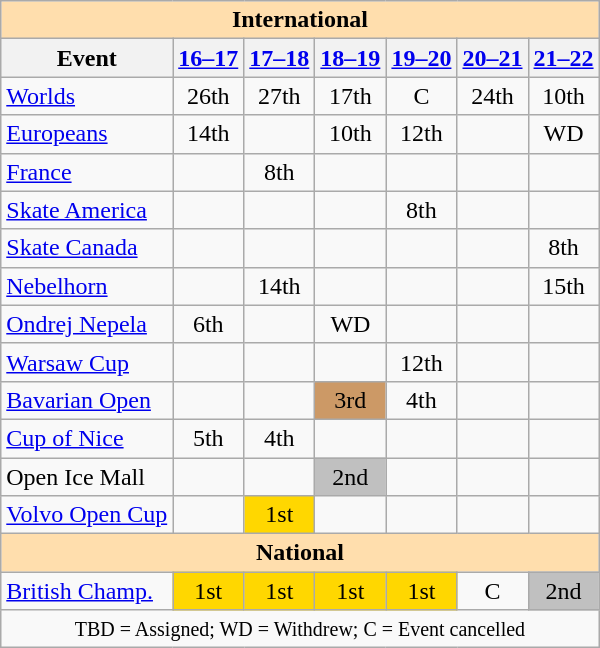<table class="wikitable" style="text-align:center">
<tr>
<th style="background-color: #ffdead; " colspan=7 align=center>International</th>
</tr>
<tr>
<th>Event</th>
<th><a href='#'>16–17</a></th>
<th><a href='#'>17–18</a></th>
<th><a href='#'>18–19</a></th>
<th><a href='#'>19–20</a></th>
<th><a href='#'>20–21</a></th>
<th><a href='#'>21–22</a></th>
</tr>
<tr>
<td align=left><a href='#'>Worlds</a></td>
<td>26th</td>
<td>27th</td>
<td>17th</td>
<td>C</td>
<td>24th</td>
<td>10th</td>
</tr>
<tr>
<td align=left><a href='#'>Europeans</a></td>
<td>14th</td>
<td></td>
<td>10th</td>
<td>12th</td>
<td></td>
<td>WD</td>
</tr>
<tr>
<td align=left> <a href='#'>France</a></td>
<td></td>
<td>8th</td>
<td></td>
<td></td>
<td></td>
<td></td>
</tr>
<tr>
<td align=left> <a href='#'>Skate America</a></td>
<td></td>
<td></td>
<td></td>
<td>8th</td>
<td></td>
<td></td>
</tr>
<tr>
<td align=left> <a href='#'>Skate Canada</a></td>
<td></td>
<td></td>
<td></td>
<td></td>
<td></td>
<td>8th</td>
</tr>
<tr>
<td align=left> <a href='#'>Nebelhorn</a></td>
<td></td>
<td>14th</td>
<td></td>
<td></td>
<td></td>
<td>15th</td>
</tr>
<tr>
<td align=left> <a href='#'>Ondrej Nepela</a></td>
<td>6th</td>
<td></td>
<td>WD</td>
<td></td>
<td></td>
<td></td>
</tr>
<tr>
<td align=left> <a href='#'>Warsaw Cup</a></td>
<td></td>
<td></td>
<td></td>
<td>12th</td>
<td></td>
<td></td>
</tr>
<tr>
<td align=left><a href='#'>Bavarian Open</a></td>
<td></td>
<td></td>
<td bgcolor=cc9966>3rd</td>
<td>4th</td>
<td></td>
<td></td>
</tr>
<tr>
<td align=left><a href='#'>Cup of Nice</a></td>
<td>5th</td>
<td>4th</td>
<td></td>
<td></td>
<td></td>
<td></td>
</tr>
<tr>
<td align=left>Open Ice Mall</td>
<td></td>
<td></td>
<td bgcolor=silver>2nd</td>
<td></td>
<td></td>
<td></td>
</tr>
<tr>
<td align=left><a href='#'>Volvo Open Cup</a></td>
<td></td>
<td bgcolor=gold>1st</td>
<td></td>
<td></td>
<td></td>
<td></td>
</tr>
<tr>
<th style="background-color: #ffdead; " colspan=7 align=center>National</th>
</tr>
<tr>
<td align=left><a href='#'>British Champ.</a></td>
<td bgcolor=gold>1st</td>
<td bgcolor=gold>1st</td>
<td bgcolor=gold>1st</td>
<td bgcolor=gold>1st</td>
<td>C</td>
<td bgcolor=silver>2nd</td>
</tr>
<tr>
<td colspan=7 align=center><small> TBD = Assigned; WD = Withdrew; C = Event cancelled </small></td>
</tr>
</table>
